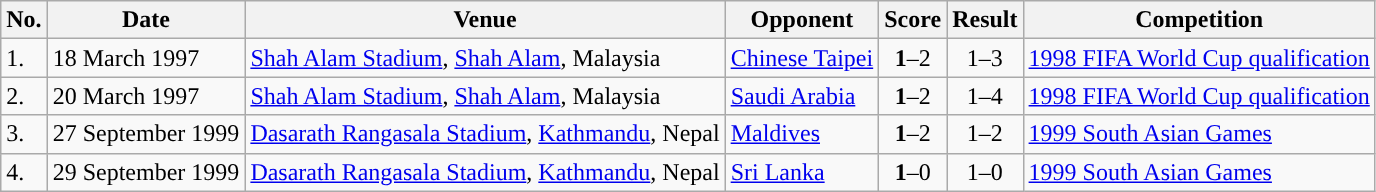<table class="wikitable plainrowheaders sortable">
<tr>
<th scope="col">No.</th>
<th scope="col">Date</th>
<th scope="col">Venue</th>
<th scope="col">Opponent</th>
<th scope="col">Score</th>
<th scope="col">Result</th>
<th scope="col">Competition</th>
</tr>
<tr>
<td>1.</td>
<td>18 March 1997</td>
<td><a href='#'>Shah Alam Stadium</a>, <a href='#'>Shah Alam</a>, Malaysia</td>
<td> <a href='#'>Chinese Taipei</a></td>
<td style="text-align: center"><strong>1</strong>–2</td>
<td style="text-align: center">1–3</td>
<td><a href='#'>1998 FIFA World Cup qualification</a></td>
</tr>
<tr>
<td>2.</td>
<td>20 March 1997</td>
<td><a href='#'>Shah Alam Stadium</a>, <a href='#'>Shah Alam</a>, Malaysia</td>
<td> <a href='#'>Saudi Arabia</a></td>
<td style="text-align: center"><strong>1</strong>–2</td>
<td style="text-align: center">1–4</td>
<td><a href='#'>1998 FIFA World Cup qualification</a></td>
</tr>
<tr>
<td>3.</td>
<td>27 September 1999</td>
<td><a href='#'>Dasarath Rangasala Stadium</a>, <a href='#'>Kathmandu</a>, Nepal</td>
<td> <a href='#'>Maldives</a></td>
<td style="text-align: center"><strong>1</strong>–2</td>
<td style="text-align: center">1–2</td>
<td><a href='#'>1999 South Asian Games</a></td>
</tr>
<tr>
<td>4.</td>
<td>29 September 1999</td>
<td><a href='#'>Dasarath Rangasala Stadium</a>, <a href='#'>Kathmandu</a>, Nepal</td>
<td> <a href='#'>Sri Lanka</a></td>
<td style="text-align: center"><strong>1</strong>–0</td>
<td style="text-align: center">1–0</td>
<td><a href='#'>1999 South Asian Games</a></td>
</tr>
</table>
